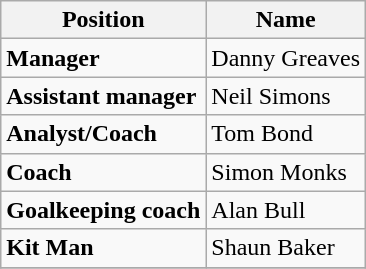<table class="wikitable">
<tr>
<th>Position</th>
<th>Name</th>
</tr>
<tr>
<td align="left"><strong>Manager</strong></td>
<td align="left">Danny Greaves</td>
</tr>
<tr>
<td align="left"><strong>Assistant manager</strong></td>
<td align="left">Neil Simons</td>
</tr>
<tr>
<td align="left"><strong>Analyst/Coach</strong></td>
<td align="left">Tom Bond</td>
</tr>
<tr>
<td align="left"><strong>Coach</strong></td>
<td align="left">Simon Monks</td>
</tr>
<tr>
<td align="left"><strong>Goalkeeping coach</strong></td>
<td align="left">Alan Bull</td>
</tr>
<tr>
<td align="left"><strong>Kit Man</strong></td>
<td align="left">Shaun Baker</td>
</tr>
<tr>
</tr>
</table>
